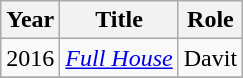<table class="wikitable sortable plainrowheaders">
<tr>
<th>Year</th>
<th>Title</th>
<th>Role</th>
</tr>
<tr>
<td>2016</td>
<td><em><a href='#'>Full House</a></em></td>
<td>Davit</td>
</tr>
<tr>
</tr>
</table>
